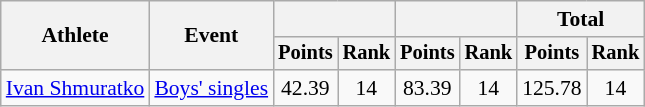<table class="wikitable" style="font-size:90%">
<tr>
<th rowspan="2">Athlete</th>
<th rowspan="2">Event</th>
<th colspan="2"></th>
<th colspan="2"></th>
<th colspan="2">Total</th>
</tr>
<tr style="font-size:95%">
<th>Points</th>
<th>Rank</th>
<th>Points</th>
<th>Rank</th>
<th>Points</th>
<th>Rank</th>
</tr>
<tr align=center>
<td align=left><a href='#'>Ivan Shmuratko</a></td>
<td align=left><a href='#'>Boys' singles</a></td>
<td>42.39</td>
<td>14</td>
<td>83.39</td>
<td>14</td>
<td>125.78</td>
<td>14</td>
</tr>
</table>
